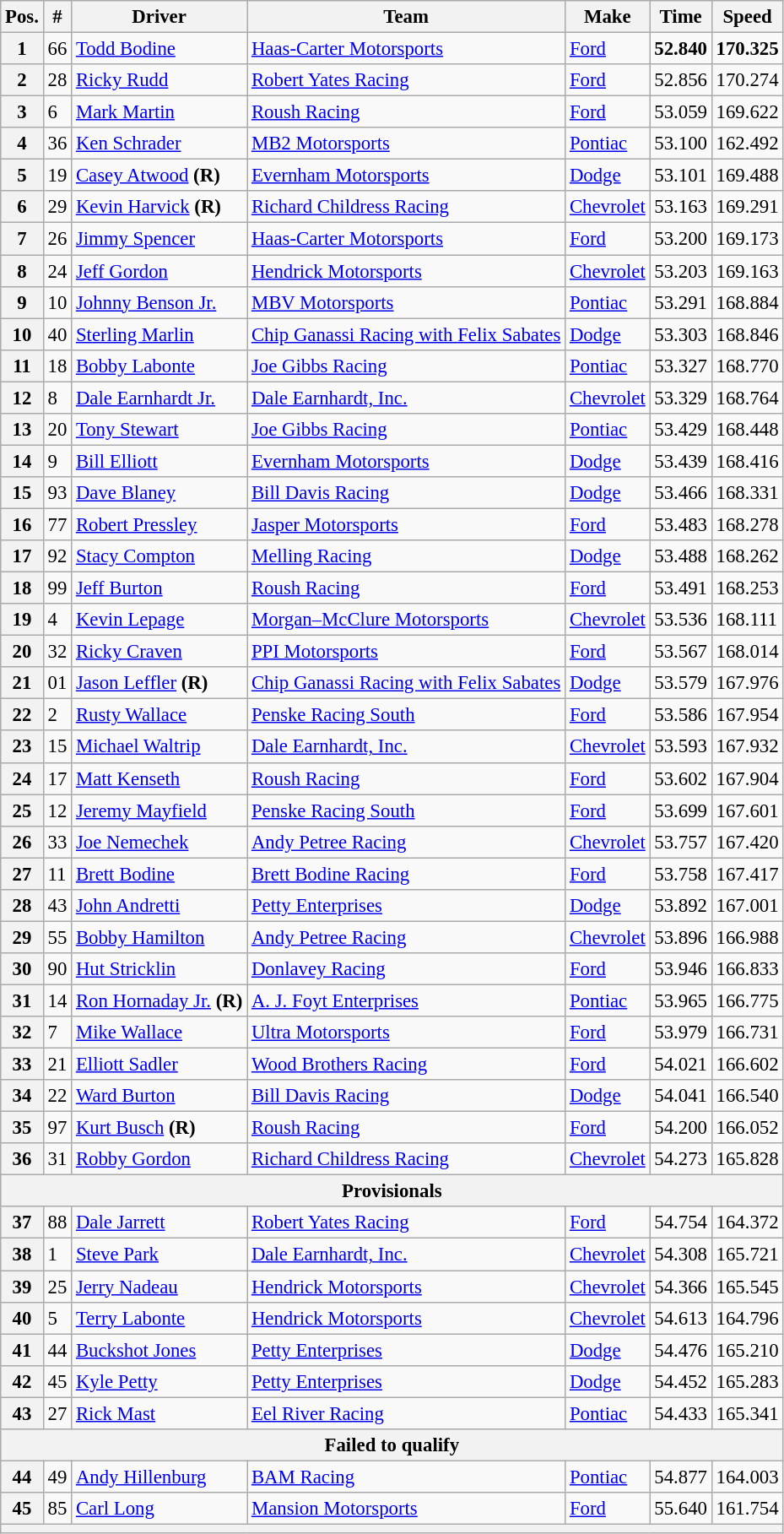<table class="wikitable" style="font-size:95%">
<tr>
<th>Pos.</th>
<th>#</th>
<th>Driver</th>
<th>Team</th>
<th>Make</th>
<th>Time</th>
<th>Speed</th>
</tr>
<tr>
<th>1</th>
<td>66</td>
<td><a href='#'>Todd Bodine</a></td>
<td><a href='#'>Haas-Carter Motorsports</a></td>
<td><a href='#'>Ford</a></td>
<td><strong>52.840</strong></td>
<td><strong>170.325</strong></td>
</tr>
<tr>
<th>2</th>
<td>28</td>
<td><a href='#'>Ricky Rudd</a></td>
<td><a href='#'>Robert Yates Racing</a></td>
<td><a href='#'>Ford</a></td>
<td>52.856</td>
<td>170.274</td>
</tr>
<tr>
<th>3</th>
<td>6</td>
<td><a href='#'>Mark Martin</a></td>
<td><a href='#'>Roush Racing</a></td>
<td><a href='#'>Ford</a></td>
<td>53.059</td>
<td>169.622</td>
</tr>
<tr>
<th>4</th>
<td>36</td>
<td><a href='#'>Ken Schrader</a></td>
<td><a href='#'>MB2 Motorsports</a></td>
<td><a href='#'>Pontiac</a></td>
<td>53.100</td>
<td>162.492</td>
</tr>
<tr>
<th>5</th>
<td>19</td>
<td><a href='#'>Casey Atwood</a> <strong>(R)</strong></td>
<td><a href='#'>Evernham Motorsports</a></td>
<td><a href='#'>Dodge</a></td>
<td>53.101</td>
<td>169.488</td>
</tr>
<tr>
<th>6</th>
<td>29</td>
<td><a href='#'>Kevin Harvick</a> <strong>(R)</strong></td>
<td><a href='#'>Richard Childress Racing</a></td>
<td><a href='#'>Chevrolet</a></td>
<td>53.163</td>
<td>169.291</td>
</tr>
<tr>
<th>7</th>
<td>26</td>
<td><a href='#'>Jimmy Spencer</a></td>
<td><a href='#'>Haas-Carter Motorsports</a></td>
<td><a href='#'>Ford</a></td>
<td>53.200</td>
<td>169.173</td>
</tr>
<tr>
<th>8</th>
<td>24</td>
<td><a href='#'>Jeff Gordon</a></td>
<td><a href='#'>Hendrick Motorsports</a></td>
<td><a href='#'>Chevrolet</a></td>
<td>53.203</td>
<td>169.163</td>
</tr>
<tr>
<th>9</th>
<td>10</td>
<td><a href='#'>Johnny Benson Jr.</a></td>
<td><a href='#'>MBV Motorsports</a></td>
<td><a href='#'>Pontiac</a></td>
<td>53.291</td>
<td>168.884</td>
</tr>
<tr>
<th>10</th>
<td>40</td>
<td><a href='#'>Sterling Marlin</a></td>
<td><a href='#'>Chip Ganassi Racing with Felix Sabates</a></td>
<td><a href='#'>Dodge</a></td>
<td>53.303</td>
<td>168.846</td>
</tr>
<tr>
<th>11</th>
<td>18</td>
<td><a href='#'>Bobby Labonte</a></td>
<td><a href='#'>Joe Gibbs Racing</a></td>
<td><a href='#'>Pontiac</a></td>
<td>53.327</td>
<td>168.770</td>
</tr>
<tr>
<th>12</th>
<td>8</td>
<td><a href='#'>Dale Earnhardt Jr.</a></td>
<td><a href='#'>Dale Earnhardt, Inc.</a></td>
<td><a href='#'>Chevrolet</a></td>
<td>53.329</td>
<td>168.764</td>
</tr>
<tr>
<th>13</th>
<td>20</td>
<td><a href='#'>Tony Stewart</a></td>
<td><a href='#'>Joe Gibbs Racing</a></td>
<td><a href='#'>Pontiac</a></td>
<td>53.429</td>
<td>168.448</td>
</tr>
<tr>
<th>14</th>
<td>9</td>
<td><a href='#'>Bill Elliott</a></td>
<td><a href='#'>Evernham Motorsports</a></td>
<td><a href='#'>Dodge</a></td>
<td>53.439</td>
<td>168.416</td>
</tr>
<tr>
<th>15</th>
<td>93</td>
<td><a href='#'>Dave Blaney</a></td>
<td><a href='#'>Bill Davis Racing</a></td>
<td><a href='#'>Dodge</a></td>
<td>53.466</td>
<td>168.331</td>
</tr>
<tr>
<th>16</th>
<td>77</td>
<td><a href='#'>Robert Pressley</a></td>
<td><a href='#'>Jasper Motorsports</a></td>
<td><a href='#'>Ford</a></td>
<td>53.483</td>
<td>168.278</td>
</tr>
<tr>
<th>17</th>
<td>92</td>
<td><a href='#'>Stacy Compton</a></td>
<td><a href='#'>Melling Racing</a></td>
<td><a href='#'>Dodge</a></td>
<td>53.488</td>
<td>168.262</td>
</tr>
<tr>
<th>18</th>
<td>99</td>
<td><a href='#'>Jeff Burton</a></td>
<td><a href='#'>Roush Racing</a></td>
<td><a href='#'>Ford</a></td>
<td>53.491</td>
<td>168.253</td>
</tr>
<tr>
<th>19</th>
<td>4</td>
<td><a href='#'>Kevin Lepage</a></td>
<td><a href='#'>Morgan–McClure Motorsports</a></td>
<td><a href='#'>Chevrolet</a></td>
<td>53.536</td>
<td>168.111</td>
</tr>
<tr>
<th>20</th>
<td>32</td>
<td><a href='#'>Ricky Craven</a></td>
<td><a href='#'>PPI Motorsports</a></td>
<td><a href='#'>Ford</a></td>
<td>53.567</td>
<td>168.014</td>
</tr>
<tr>
<th>21</th>
<td>01</td>
<td><a href='#'>Jason Leffler</a> <strong>(R)</strong></td>
<td><a href='#'>Chip Ganassi Racing with Felix Sabates</a></td>
<td><a href='#'>Dodge</a></td>
<td>53.579</td>
<td>167.976</td>
</tr>
<tr>
<th>22</th>
<td>2</td>
<td><a href='#'>Rusty Wallace</a></td>
<td><a href='#'>Penske Racing South</a></td>
<td><a href='#'>Ford</a></td>
<td>53.586</td>
<td>167.954</td>
</tr>
<tr>
<th>23</th>
<td>15</td>
<td><a href='#'>Michael Waltrip</a></td>
<td><a href='#'>Dale Earnhardt, Inc.</a></td>
<td><a href='#'>Chevrolet</a></td>
<td>53.593</td>
<td>167.932</td>
</tr>
<tr>
<th>24</th>
<td>17</td>
<td><a href='#'>Matt Kenseth</a></td>
<td><a href='#'>Roush Racing</a></td>
<td><a href='#'>Ford</a></td>
<td>53.602</td>
<td>167.904</td>
</tr>
<tr>
<th>25</th>
<td>12</td>
<td><a href='#'>Jeremy Mayfield</a></td>
<td><a href='#'>Penske Racing South</a></td>
<td><a href='#'>Ford</a></td>
<td>53.699</td>
<td>167.601</td>
</tr>
<tr>
<th>26</th>
<td>33</td>
<td><a href='#'>Joe Nemechek</a></td>
<td><a href='#'>Andy Petree Racing</a></td>
<td><a href='#'>Chevrolet</a></td>
<td>53.757</td>
<td>167.420</td>
</tr>
<tr>
<th>27</th>
<td>11</td>
<td><a href='#'>Brett Bodine</a></td>
<td><a href='#'>Brett Bodine Racing</a></td>
<td><a href='#'>Ford</a></td>
<td>53.758</td>
<td>167.417</td>
</tr>
<tr>
<th>28</th>
<td>43</td>
<td><a href='#'>John Andretti</a></td>
<td><a href='#'>Petty Enterprises</a></td>
<td><a href='#'>Dodge</a></td>
<td>53.892</td>
<td>167.001</td>
</tr>
<tr>
<th>29</th>
<td>55</td>
<td><a href='#'>Bobby Hamilton</a></td>
<td><a href='#'>Andy Petree Racing</a></td>
<td><a href='#'>Chevrolet</a></td>
<td>53.896</td>
<td>166.988</td>
</tr>
<tr>
<th>30</th>
<td>90</td>
<td><a href='#'>Hut Stricklin</a></td>
<td><a href='#'>Donlavey Racing</a></td>
<td><a href='#'>Ford</a></td>
<td>53.946</td>
<td>166.833</td>
</tr>
<tr>
<th>31</th>
<td>14</td>
<td><a href='#'>Ron Hornaday Jr.</a> <strong>(R)</strong></td>
<td><a href='#'>A. J. Foyt Enterprises</a></td>
<td><a href='#'>Pontiac</a></td>
<td>53.965</td>
<td>166.775</td>
</tr>
<tr>
<th>32</th>
<td>7</td>
<td><a href='#'>Mike Wallace</a></td>
<td><a href='#'>Ultra Motorsports</a></td>
<td><a href='#'>Ford</a></td>
<td>53.979</td>
<td>166.731</td>
</tr>
<tr>
<th>33</th>
<td>21</td>
<td><a href='#'>Elliott Sadler</a></td>
<td><a href='#'>Wood Brothers Racing</a></td>
<td><a href='#'>Ford</a></td>
<td>54.021</td>
<td>166.602</td>
</tr>
<tr>
<th>34</th>
<td>22</td>
<td><a href='#'>Ward Burton</a></td>
<td><a href='#'>Bill Davis Racing</a></td>
<td><a href='#'>Dodge</a></td>
<td>54.041</td>
<td>166.540</td>
</tr>
<tr>
<th>35</th>
<td>97</td>
<td><a href='#'>Kurt Busch</a> <strong>(R)</strong></td>
<td><a href='#'>Roush Racing</a></td>
<td><a href='#'>Ford</a></td>
<td>54.200</td>
<td>166.052</td>
</tr>
<tr>
<th>36</th>
<td>31</td>
<td><a href='#'>Robby Gordon</a></td>
<td><a href='#'>Richard Childress Racing</a></td>
<td><a href='#'>Chevrolet</a></td>
<td>54.273</td>
<td>165.828</td>
</tr>
<tr>
<th colspan="7">Provisionals</th>
</tr>
<tr>
<th>37</th>
<td>88</td>
<td><a href='#'>Dale Jarrett</a></td>
<td><a href='#'>Robert Yates Racing</a></td>
<td><a href='#'>Ford</a></td>
<td>54.754</td>
<td>164.372</td>
</tr>
<tr>
<th>38</th>
<td>1</td>
<td><a href='#'>Steve Park</a></td>
<td><a href='#'>Dale Earnhardt, Inc.</a></td>
<td><a href='#'>Chevrolet</a></td>
<td>54.308</td>
<td>165.721</td>
</tr>
<tr>
<th>39</th>
<td>25</td>
<td><a href='#'>Jerry Nadeau</a></td>
<td><a href='#'>Hendrick Motorsports</a></td>
<td><a href='#'>Chevrolet</a></td>
<td>54.366</td>
<td>165.545</td>
</tr>
<tr>
<th>40</th>
<td>5</td>
<td><a href='#'>Terry Labonte</a></td>
<td><a href='#'>Hendrick Motorsports</a></td>
<td><a href='#'>Chevrolet</a></td>
<td>54.613</td>
<td>164.796</td>
</tr>
<tr>
<th>41</th>
<td>44</td>
<td><a href='#'>Buckshot Jones</a></td>
<td><a href='#'>Petty Enterprises</a></td>
<td><a href='#'>Dodge</a></td>
<td>54.476</td>
<td>165.210</td>
</tr>
<tr>
<th>42</th>
<td>45</td>
<td><a href='#'>Kyle Petty</a></td>
<td><a href='#'>Petty Enterprises</a></td>
<td><a href='#'>Dodge</a></td>
<td>54.452</td>
<td>165.283</td>
</tr>
<tr>
<th>43</th>
<td>27</td>
<td><a href='#'>Rick Mast</a></td>
<td><a href='#'>Eel River Racing</a></td>
<td><a href='#'>Pontiac</a></td>
<td>54.433</td>
<td>165.341</td>
</tr>
<tr>
<th colspan="7">Failed to qualify</th>
</tr>
<tr>
<th>44</th>
<td>49</td>
<td><a href='#'>Andy Hillenburg</a></td>
<td><a href='#'>BAM Racing</a></td>
<td><a href='#'>Pontiac</a></td>
<td>54.877</td>
<td>164.003</td>
</tr>
<tr>
<th>45</th>
<td>85</td>
<td><a href='#'>Carl Long</a></td>
<td><a href='#'>Mansion Motorsports</a></td>
<td><a href='#'>Ford</a></td>
<td>55.640</td>
<td>161.754</td>
</tr>
<tr>
<th colspan="7"></th>
</tr>
</table>
